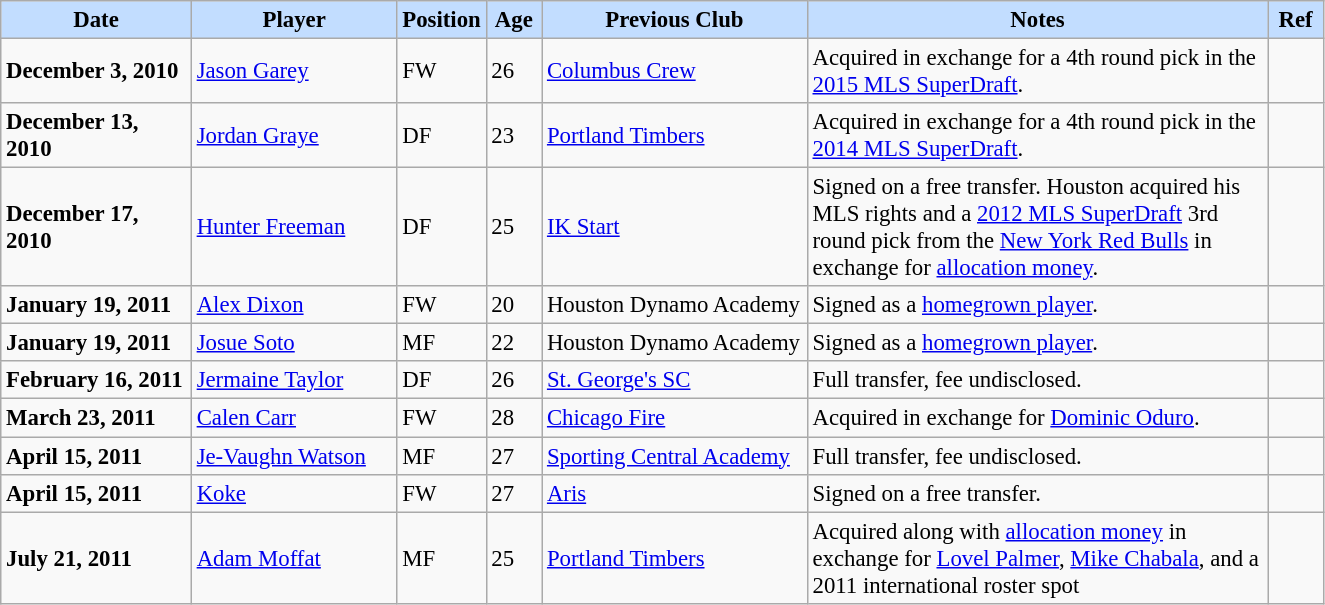<table class="wikitable" style="text-align:left; font-size:95%;">
<tr>
<th style="background:#c2ddff; width:120px;">Date</th>
<th style="background:#c2ddff; width:130px;">Player</th>
<th style="background:#c2ddff; width:50px;">Position</th>
<th style="background:#c2ddff; width:30px;">Age</th>
<th style="background:#c2ddff; width:170px;">Previous Club</th>
<th style="background:#c2ddff; width:300px;">Notes</th>
<th style="background:#c2ddff; width:30px;">Ref</th>
</tr>
<tr>
<td><strong>December 3, 2010</strong></td>
<td> <a href='#'>Jason Garey</a></td>
<td>FW</td>
<td>26</td>
<td> <a href='#'>Columbus Crew</a></td>
<td>Acquired in exchange for a 4th round pick in the <a href='#'>2015 MLS SuperDraft</a>.</td>
<td></td>
</tr>
<tr>
<td><strong>December 13, 2010</strong></td>
<td> <a href='#'>Jordan Graye</a></td>
<td>DF</td>
<td>23</td>
<td> <a href='#'>Portland Timbers</a></td>
<td>Acquired in exchange for a 4th round pick in the <a href='#'>2014 MLS SuperDraft</a>.</td>
<td></td>
</tr>
<tr>
<td><strong>December 17, 2010</strong></td>
<td> <a href='#'>Hunter Freeman</a></td>
<td>DF</td>
<td>25</td>
<td> <a href='#'>IK Start</a></td>
<td>Signed on a free transfer. Houston acquired his MLS rights and a <a href='#'>2012 MLS SuperDraft</a> 3rd round pick from the <a href='#'>New York Red Bulls</a> in exchange for <a href='#'>allocation money</a>.</td>
<td></td>
</tr>
<tr>
<td><strong>January 19, 2011</strong></td>
<td> <a href='#'>Alex Dixon</a></td>
<td>FW</td>
<td>20</td>
<td> Houston Dynamo Academy</td>
<td>Signed as a <a href='#'>homegrown player</a>.</td>
<td></td>
</tr>
<tr>
<td><strong>January 19, 2011</strong></td>
<td> <a href='#'>Josue Soto</a></td>
<td>MF</td>
<td>22</td>
<td> Houston Dynamo Academy</td>
<td>Signed as a <a href='#'>homegrown player</a>.</td>
<td></td>
</tr>
<tr>
<td><strong>February 16, 2011</strong></td>
<td> <a href='#'>Jermaine Taylor</a></td>
<td>DF</td>
<td>26</td>
<td> <a href='#'>St. George's SC</a></td>
<td>Full transfer, fee undisclosed.</td>
<td></td>
</tr>
<tr>
<td><strong>March 23, 2011</strong></td>
<td> <a href='#'>Calen Carr</a></td>
<td>FW</td>
<td>28</td>
<td> <a href='#'>Chicago Fire</a></td>
<td>Acquired in exchange for <a href='#'>Dominic Oduro</a>.</td>
<td></td>
</tr>
<tr>
<td><strong>April 15, 2011</strong></td>
<td> <a href='#'>Je-Vaughn Watson</a></td>
<td>MF</td>
<td>27</td>
<td> <a href='#'>Sporting Central Academy</a></td>
<td>Full transfer, fee undisclosed.</td>
<td></td>
</tr>
<tr>
<td><strong>April 15, 2011</strong></td>
<td> <a href='#'>Koke</a></td>
<td>FW</td>
<td>27</td>
<td> <a href='#'>Aris</a></td>
<td>Signed on a free transfer.</td>
<td></td>
</tr>
<tr>
<td><strong>July 21, 2011</strong></td>
<td> <a href='#'>Adam Moffat</a></td>
<td>MF</td>
<td>25</td>
<td> <a href='#'>Portland Timbers</a></td>
<td>Acquired along with <a href='#'>allocation money</a> in exchange for <a href='#'>Lovel Palmer</a>, <a href='#'>Mike Chabala</a>, and a 2011 international roster spot</td>
<td></td>
</tr>
</table>
